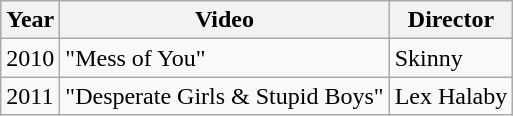<table class="wikitable">
<tr>
<th>Year</th>
<th>Video</th>
<th>Director</th>
</tr>
<tr>
<td>2010</td>
<td>"Mess of You"</td>
<td>Skinny</td>
</tr>
<tr>
<td>2011</td>
<td>"Desperate Girls & Stupid Boys"</td>
<td>Lex Halaby</td>
</tr>
</table>
